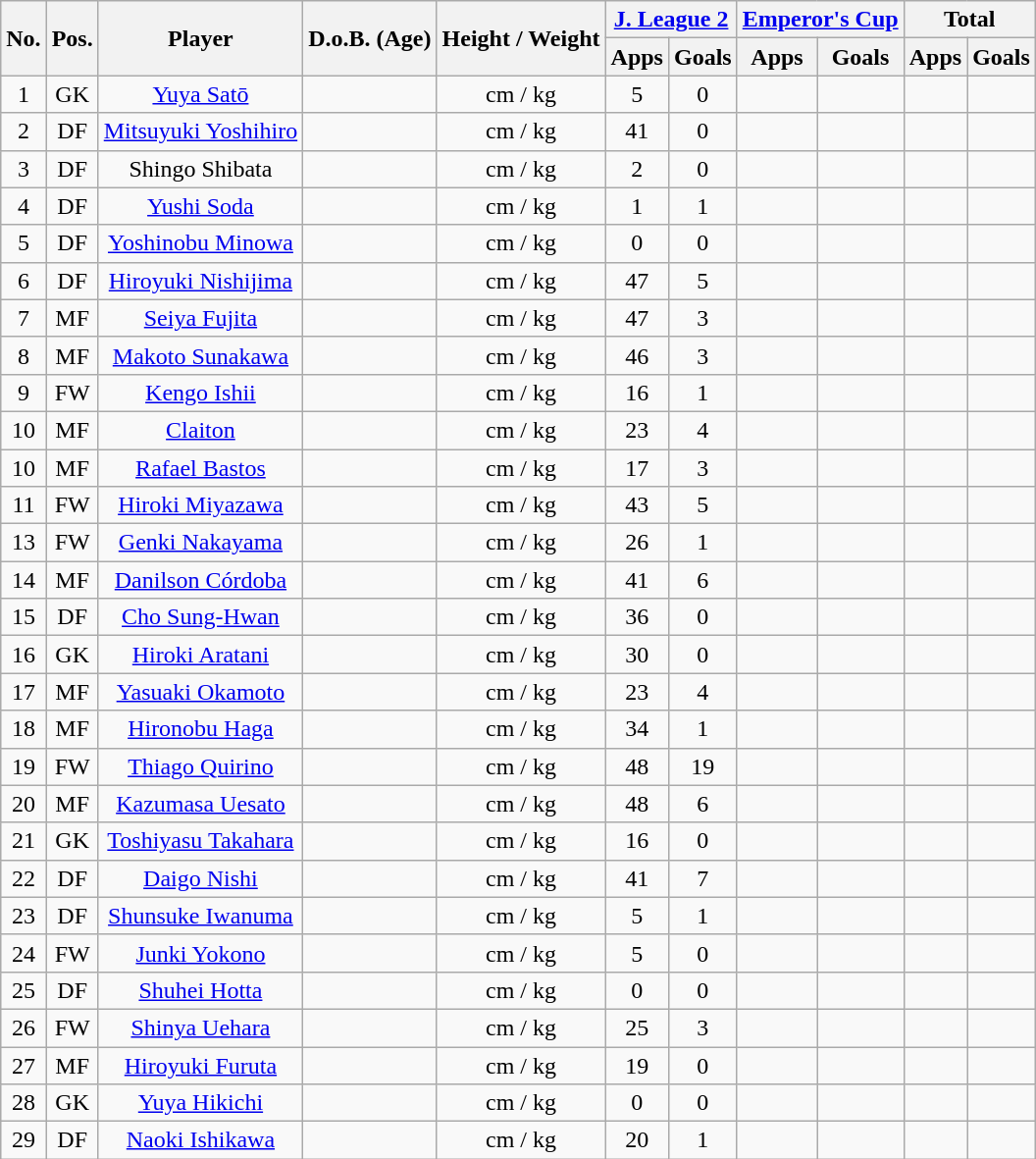<table class="wikitable" style="text-align:center;">
<tr>
<th rowspan="2">No.</th>
<th rowspan="2">Pos.</th>
<th rowspan="2">Player</th>
<th rowspan="2">D.o.B. (Age)</th>
<th rowspan="2">Height / Weight</th>
<th colspan="2"><a href='#'>J. League 2</a></th>
<th colspan="2"><a href='#'>Emperor's Cup</a></th>
<th colspan="2">Total</th>
</tr>
<tr>
<th>Apps</th>
<th>Goals</th>
<th>Apps</th>
<th>Goals</th>
<th>Apps</th>
<th>Goals</th>
</tr>
<tr>
<td>1</td>
<td>GK</td>
<td><a href='#'>Yuya Satō</a></td>
<td></td>
<td>cm / kg</td>
<td>5</td>
<td>0</td>
<td></td>
<td></td>
<td></td>
<td></td>
</tr>
<tr>
<td>2</td>
<td>DF</td>
<td><a href='#'>Mitsuyuki Yoshihiro</a></td>
<td></td>
<td>cm / kg</td>
<td>41</td>
<td>0</td>
<td></td>
<td></td>
<td></td>
<td></td>
</tr>
<tr>
<td>3</td>
<td>DF</td>
<td>Shingo Shibata</td>
<td></td>
<td>cm / kg</td>
<td>2</td>
<td>0</td>
<td></td>
<td></td>
<td></td>
<td></td>
</tr>
<tr>
<td>4</td>
<td>DF</td>
<td><a href='#'>Yushi Soda</a></td>
<td></td>
<td>cm / kg</td>
<td>1</td>
<td>1</td>
<td></td>
<td></td>
<td></td>
<td></td>
</tr>
<tr>
<td>5</td>
<td>DF</td>
<td><a href='#'>Yoshinobu Minowa</a></td>
<td></td>
<td>cm / kg</td>
<td>0</td>
<td>0</td>
<td></td>
<td></td>
<td></td>
<td></td>
</tr>
<tr>
<td>6</td>
<td>DF</td>
<td><a href='#'>Hiroyuki Nishijima</a></td>
<td></td>
<td>cm / kg</td>
<td>47</td>
<td>5</td>
<td></td>
<td></td>
<td></td>
<td></td>
</tr>
<tr>
<td>7</td>
<td>MF</td>
<td><a href='#'>Seiya Fujita</a></td>
<td></td>
<td>cm / kg</td>
<td>47</td>
<td>3</td>
<td></td>
<td></td>
<td></td>
<td></td>
</tr>
<tr>
<td>8</td>
<td>MF</td>
<td><a href='#'>Makoto Sunakawa</a></td>
<td></td>
<td>cm / kg</td>
<td>46</td>
<td>3</td>
<td></td>
<td></td>
<td></td>
<td></td>
</tr>
<tr>
<td>9</td>
<td>FW</td>
<td><a href='#'>Kengo Ishii</a></td>
<td></td>
<td>cm / kg</td>
<td>16</td>
<td>1</td>
<td></td>
<td></td>
<td></td>
<td></td>
</tr>
<tr>
<td>10</td>
<td>MF</td>
<td><a href='#'>Claiton</a></td>
<td></td>
<td>cm / kg</td>
<td>23</td>
<td>4</td>
<td></td>
<td></td>
<td></td>
<td></td>
</tr>
<tr>
<td>10</td>
<td>MF</td>
<td><a href='#'>Rafael Bastos</a></td>
<td></td>
<td>cm / kg</td>
<td>17</td>
<td>3</td>
<td></td>
<td></td>
<td></td>
<td></td>
</tr>
<tr>
<td>11</td>
<td>FW</td>
<td><a href='#'>Hiroki Miyazawa</a></td>
<td></td>
<td>cm / kg</td>
<td>43</td>
<td>5</td>
<td></td>
<td></td>
<td></td>
<td></td>
</tr>
<tr>
<td>13</td>
<td>FW</td>
<td><a href='#'>Genki Nakayama</a></td>
<td></td>
<td>cm / kg</td>
<td>26</td>
<td>1</td>
<td></td>
<td></td>
<td></td>
<td></td>
</tr>
<tr>
<td>14</td>
<td>MF</td>
<td><a href='#'>Danilson Córdoba</a></td>
<td></td>
<td>cm / kg</td>
<td>41</td>
<td>6</td>
<td></td>
<td></td>
<td></td>
<td></td>
</tr>
<tr>
<td>15</td>
<td>DF</td>
<td><a href='#'>Cho Sung-Hwan</a></td>
<td></td>
<td>cm / kg</td>
<td>36</td>
<td>0</td>
<td></td>
<td></td>
<td></td>
<td></td>
</tr>
<tr>
<td>16</td>
<td>GK</td>
<td><a href='#'>Hiroki Aratani</a></td>
<td></td>
<td>cm / kg</td>
<td>30</td>
<td>0</td>
<td></td>
<td></td>
<td></td>
<td></td>
</tr>
<tr>
<td>17</td>
<td>MF</td>
<td><a href='#'>Yasuaki Okamoto</a></td>
<td></td>
<td>cm / kg</td>
<td>23</td>
<td>4</td>
<td></td>
<td></td>
<td></td>
<td></td>
</tr>
<tr>
<td>18</td>
<td>MF</td>
<td><a href='#'>Hironobu Haga</a></td>
<td></td>
<td>cm / kg</td>
<td>34</td>
<td>1</td>
<td></td>
<td></td>
<td></td>
<td></td>
</tr>
<tr>
<td>19</td>
<td>FW</td>
<td><a href='#'>Thiago Quirino</a></td>
<td></td>
<td>cm / kg</td>
<td>48</td>
<td>19</td>
<td></td>
<td></td>
<td></td>
<td></td>
</tr>
<tr>
<td>20</td>
<td>MF</td>
<td><a href='#'>Kazumasa Uesato</a></td>
<td></td>
<td>cm / kg</td>
<td>48</td>
<td>6</td>
<td></td>
<td></td>
<td></td>
<td></td>
</tr>
<tr>
<td>21</td>
<td>GK</td>
<td><a href='#'>Toshiyasu Takahara</a></td>
<td></td>
<td>cm / kg</td>
<td>16</td>
<td>0</td>
<td></td>
<td></td>
<td></td>
<td></td>
</tr>
<tr>
<td>22</td>
<td>DF</td>
<td><a href='#'>Daigo Nishi</a></td>
<td></td>
<td>cm / kg</td>
<td>41</td>
<td>7</td>
<td></td>
<td></td>
<td></td>
<td></td>
</tr>
<tr>
<td>23</td>
<td>DF</td>
<td><a href='#'>Shunsuke Iwanuma</a></td>
<td></td>
<td>cm / kg</td>
<td>5</td>
<td>1</td>
<td></td>
<td></td>
<td></td>
<td></td>
</tr>
<tr>
<td>24</td>
<td>FW</td>
<td><a href='#'>Junki Yokono</a></td>
<td></td>
<td>cm / kg</td>
<td>5</td>
<td>0</td>
<td></td>
<td></td>
<td></td>
<td></td>
</tr>
<tr>
<td>25</td>
<td>DF</td>
<td><a href='#'>Shuhei Hotta</a></td>
<td></td>
<td>cm / kg</td>
<td>0</td>
<td>0</td>
<td></td>
<td></td>
<td></td>
<td></td>
</tr>
<tr>
<td>26</td>
<td>FW</td>
<td><a href='#'>Shinya Uehara</a></td>
<td></td>
<td>cm / kg</td>
<td>25</td>
<td>3</td>
<td></td>
<td></td>
<td></td>
<td></td>
</tr>
<tr>
<td>27</td>
<td>MF</td>
<td><a href='#'>Hiroyuki Furuta</a></td>
<td></td>
<td>cm / kg</td>
<td>19</td>
<td>0</td>
<td></td>
<td></td>
<td></td>
<td></td>
</tr>
<tr>
<td>28</td>
<td>GK</td>
<td><a href='#'>Yuya Hikichi</a></td>
<td></td>
<td>cm / kg</td>
<td>0</td>
<td>0</td>
<td></td>
<td></td>
<td></td>
<td></td>
</tr>
<tr>
<td>29</td>
<td>DF</td>
<td><a href='#'>Naoki Ishikawa</a></td>
<td></td>
<td>cm / kg</td>
<td>20</td>
<td>1</td>
<td></td>
<td></td>
<td></td>
<td></td>
</tr>
</table>
